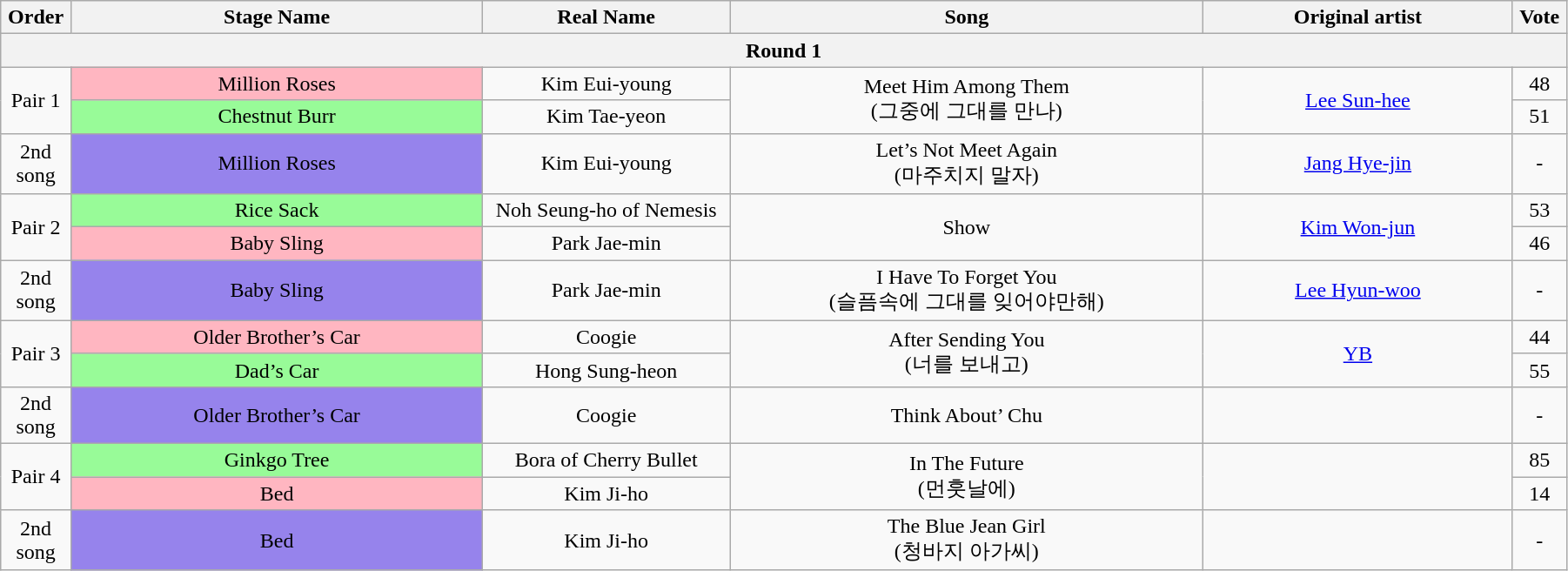<table class="wikitable" style="text-align:center; width:95%;">
<tr>
<th style="width:1%;">Order</th>
<th style="width:20%;">Stage Name</th>
<th style="width:12%;">Real Name</th>
<th style="width:23%;">Song</th>
<th style="width:15%;">Original artist</th>
<th style="width:1%;">Vote</th>
</tr>
<tr>
<th colspan=6>Round 1</th>
</tr>
<tr>
<td rowspan=2>Pair 1</td>
<td bgcolor="lightpink">Million Roses</td>
<td>Kim Eui-young</td>
<td rowspan=2>Meet Him Among Them<br>(그중에 그대를 만나)</td>
<td rowspan=2><a href='#'>Lee Sun-hee</a></td>
<td>48</td>
</tr>
<tr>
<td bgcolor="palegreen">Chestnut Burr</td>
<td>Kim Tae-yeon</td>
<td>51</td>
</tr>
<tr>
<td>2nd song</td>
<td bgcolor="#9683EC">Million Roses</td>
<td>Kim Eui-young</td>
<td>Let’s Not Meet Again<br>(마주치지 말자)</td>
<td><a href='#'>Jang Hye-jin</a></td>
<td>-</td>
</tr>
<tr>
<td rowspan=2>Pair 2</td>
<td bgcolor="palegreen">Rice Sack</td>
<td>Noh Seung-ho of Nemesis</td>
<td rowspan=2>Show</td>
<td rowspan=2><a href='#'>Kim Won-jun</a></td>
<td>53</td>
</tr>
<tr>
<td bgcolor="lightpink">Baby Sling</td>
<td>Park Jae-min</td>
<td>46</td>
</tr>
<tr>
<td>2nd song</td>
<td bgcolor="#9683EC">Baby Sling</td>
<td>Park Jae-min</td>
<td>I Have To Forget You<br>(슬픔속에 그대를 잊어야만해)</td>
<td><a href='#'>Lee Hyun-woo</a></td>
<td>-</td>
</tr>
<tr>
<td rowspan=2>Pair 3</td>
<td bgcolor="lightpink">Older Brother’s Car</td>
<td>Coogie</td>
<td rowspan=2>After Sending You<br>(너를 보내고)</td>
<td rowspan=2><a href='#'>YB</a></td>
<td>44</td>
</tr>
<tr>
<td bgcolor="palegreen">Dad’s Car</td>
<td>Hong Sung-heon</td>
<td>55</td>
</tr>
<tr>
<td>2nd song</td>
<td bgcolor="#9683EC">Older Brother’s Car</td>
<td>Coogie</td>
<td>Think About’ Chu</td>
<td></td>
<td>-</td>
</tr>
<tr>
<td rowspan=2>Pair 4</td>
<td bgcolor="palegreen">Ginkgo Tree</td>
<td>Bora of Cherry Bullet</td>
<td rowspan=2>In The Future<br>(먼훗날에)</td>
<td rowspan=2></td>
<td>85</td>
</tr>
<tr>
<td bgcolor="lightpink">Bed</td>
<td>Kim Ji-ho</td>
<td>14</td>
</tr>
<tr>
<td>2nd song</td>
<td bgcolor="#9683EC">Bed</td>
<td>Kim Ji-ho</td>
<td>The Blue Jean Girl<br>(청바지 아가씨)</td>
<td></td>
<td>-</td>
</tr>
</table>
